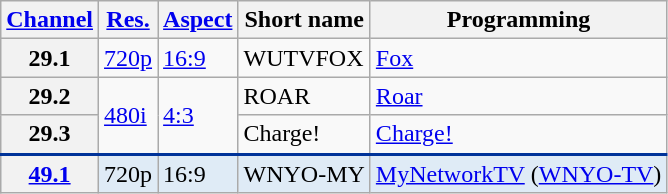<table class="wikitable">
<tr>
<th scope = "col"><a href='#'>Channel</a></th>
<th scope = "col"><a href='#'>Res.</a></th>
<th scope = "col"><a href='#'>Aspect</a></th>
<th scope = "col">Short name</th>
<th scope = "col">Programming</th>
</tr>
<tr>
<th scope = "row">29.1</th>
<td><a href='#'>720p</a></td>
<td><a href='#'>16:9</a></td>
<td>WUTVFOX</td>
<td><a href='#'>Fox</a></td>
</tr>
<tr>
<th scope = "row">29.2</th>
<td rowspan=2><a href='#'>480i</a></td>
<td rowspan=2><a href='#'>4:3</a></td>
<td>ROAR</td>
<td><a href='#'>Roar</a></td>
</tr>
<tr>
<th scope = "row">29.3</th>
<td>Charge!</td>
<td><a href='#'>Charge!</a></td>
</tr>
<tr style="background-color:#DFEBF6; border-top: 2px solid #003399;">
<th scope = "row"><a href='#'>49.1</a></th>
<td>720p</td>
<td>16:9</td>
<td>WNYO-MY</td>
<td><a href='#'>MyNetworkTV</a> (<a href='#'>WNYO-TV</a>)</td>
</tr>
</table>
